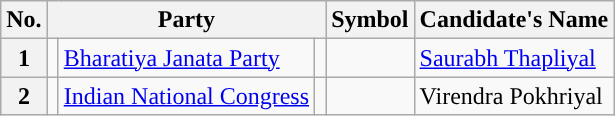<table class="wikitable sortable">
<tr>
<th>No.</th>
<th colspan="3">Party</th>
<th>Symbol</th>
<th>Candidate's Name</th>
</tr>
<tr>
<th>1</th>
<td style="background:"></td>
<td><a href='#'>Bharatiya Janata Party</a></td>
<td></td>
<td></td>
<td><a href='#'>Saurabh Thapliyal</a></td>
</tr>
<tr>
<th>2</th>
<td style="background:"></td>
<td><a href='#'>Indian National Congress</a></td>
<td></td>
<td></td>
<td>Virendra Pokhriyal</td>
</tr>
</table>
